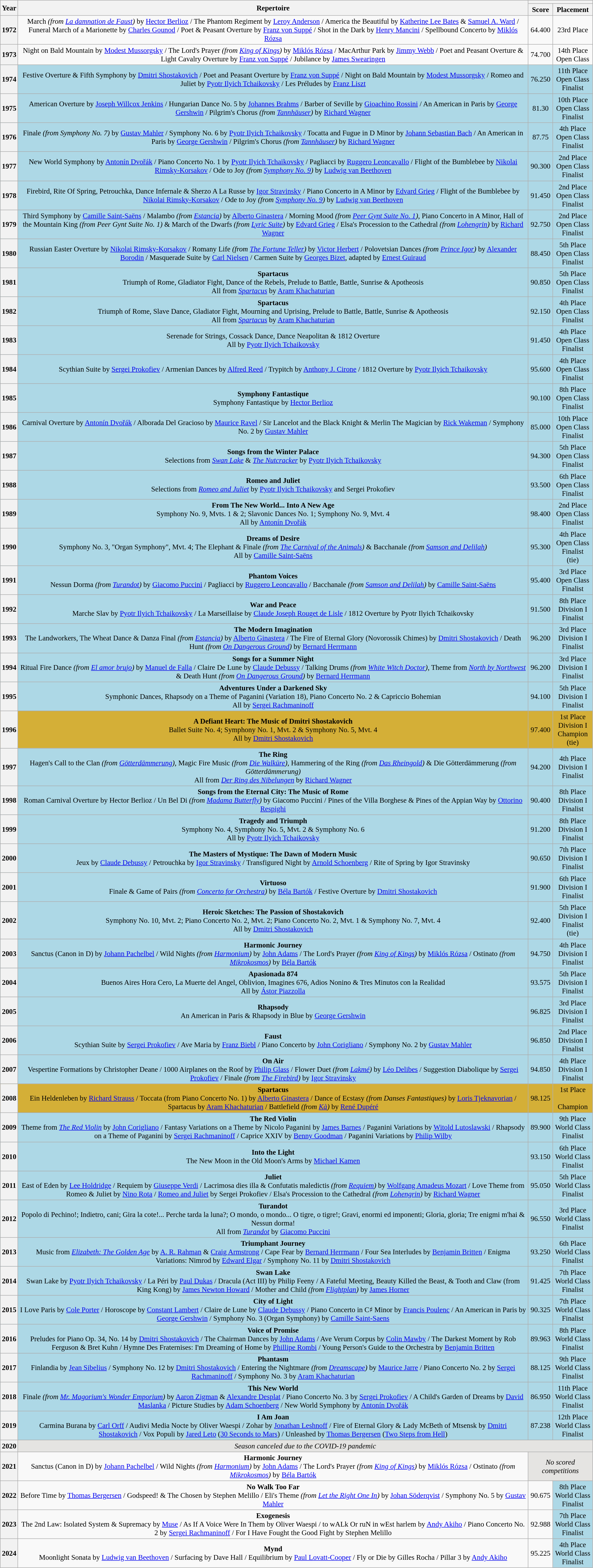<table class="wikitable" style="text-align: center; font-size:95%;">
<tr>
<th scope="col" rowspan="2">Year</th>
<th scope="col" rowspan="2">Repertoire</th>
<th scope="col" colspan="2"></th>
</tr>
<tr>
<th scope="col">Score</th>
<th scope="col">Placement</th>
</tr>
<tr>
<th scope="row">1972</th>
<td>March <em>(from <a href='#'>La damnation de Faust</a>)</em> by <a href='#'>Hector Berlioz</a> / The Phantom Regiment by <a href='#'>Leroy Anderson</a> / America the Beautiful by <a href='#'>Katherine Lee Bates</a> & <a href='#'>Samuel A. Ward</a> / Funeral March of a Marionette by <a href='#'>Charles Gounod</a> / Poet & Peasant Overture by <a href='#'>Franz von Suppé</a> / Shot in the Dark by <a href='#'>Henry Mancini</a> / Spellbound Concerto by <a href='#'>Miklós Rózsa</a></td>
<td>64.400</td>
<td>23rd Place<br></td>
</tr>
<tr>
<th scope="row">1973</th>
<td>Night on Bald Mountain by <a href='#'>Modest Mussorgsky</a> / The Lord's Prayer <em>(from <a href='#'>King of Kings</a>)</em> by <a href='#'>Miklós Rózsa</a> / MacArthur Park by <a href='#'>Jimmy Webb</a> / Poet and Peasant Overture & Light Cavalry Overture by <a href='#'>Franz von Suppé</a> / Jubilance by <a href='#'>James Swearingen</a></td>
<td>74.700</td>
<td>14th Place<br>Open Class</td>
</tr>
<tr style="background:#add8e6;">
<th scope="row">1974</th>
<td>Festive Overture & Fifth Symphony by <a href='#'>Dmitri Shostakovich</a> / Poet and Peasant Overture by <a href='#'>Franz von Suppé</a> / Night on Bald Mountain by <a href='#'>Modest Mussorgsky</a> / Romeo and Juliet by <a href='#'>Pyotr Ilyich Tchaikovsky</a> / Les Préludes by <a href='#'>Franz Liszt</a></td>
<td>76.250</td>
<td>11th Place<br>Open Class<br>Finalist</td>
</tr>
<tr style="background:#add8e6;">
<th scope="row">1975</th>
<td>American Overture by <a href='#'>Joseph Willcox Jenkins</a> / Hungarian Dance No. 5 by <a href='#'>Johannes Brahms</a> / Barber of Seville by <a href='#'>Gioachino Rossini</a> / An American in Paris by <a href='#'>George Gershwin</a> / Pilgrim's Chorus <em>(from <a href='#'>Tannhäuser</a>)</em> by <a href='#'>Richard Wagner</a></td>
<td>81.30</td>
<td>10th Place<br>Open Class<br>Finalist</td>
</tr>
<tr style="background:#add8e6;">
<th scope="row">1976</th>
<td>Finale <em>(from Symphony No. 7)</em> by <a href='#'>Gustav Mahler</a> / Symphony No. 6 by <a href='#'>Pyotr Ilyich Tchaikovsky</a> / Tocatta and Fugue in D Minor by <a href='#'>Johann Sebastian Bach</a> / An American in Paris by <a href='#'>George Gershwin</a> / Pilgrim's Chorus <em>(from <a href='#'>Tannhäuser</a>)</em> by <a href='#'>Richard Wagner</a></td>
<td>87.75</td>
<td>4th Place<br>Open Class<br>Finalist</td>
</tr>
<tr style="background:#add8e6;">
<th scope="row">1977</th>
<td>New World Symphony by <a href='#'>Antonín Dvořák</a> / Piano Concerto No. 1 by <a href='#'>Pyotr Ilyich Tchaikovsky</a> / Pagliacci by <a href='#'>Ruggero Leoncavallo</a> / Flight of the Bumblebee by <a href='#'>Nikolai Rimsky-Korsakov</a> / Ode to Joy <em>(from <a href='#'>Symphony No. 9</a>)</em> by <a href='#'>Ludwig van Beethoven</a></td>
<td>90.300</td>
<td>2nd Place<br>Open Class<br>Finalist</td>
</tr>
<tr style="background:#add8e6;">
<th scope="row">1978</th>
<td>Firebird, Rite Of Spring, Petrouchka, Dance Infernale & Sherzo A La Russe by <a href='#'>Igor Stravinsky</a> / Piano Concerto in A Minor by <a href='#'>Edvard Grieg</a> / Flight of the Bumblebee by <a href='#'>Nikolai Rimsky-Korsakov</a> / Ode to Joy <em>(from <a href='#'>Symphony No. 9</a>)</em> by <a href='#'>Ludwig van Beethoven</a></td>
<td>91.450</td>
<td>2nd Place<br>Open Class<br>Finalist</td>
</tr>
<tr style="background:#add8e6;">
<th scope="row">1979</th>
<td>Third Symphony by <a href='#'>Camille Saint-Saëns</a> / Malambo <em>(from <a href='#'>Estancia</a>)</em> by <a href='#'>Alberto Ginastera</a> / Morning Mood <em>(from <a href='#'>Peer Gynt Suite No. 1</a>)</em>, Piano Concerto in A Minor, Hall of the Mountain King <em>(from Peer Gynt Suite No. 1)</em> & March of the Dwarfs <em>(from <a href='#'>Lyric Suite</a>)</em> by <a href='#'>Edvard Grieg</a> / Elsa's Procession to the Cathedral <em>(from <a href='#'>Lohengrin</a>)</em> by <a href='#'>Richard Wagner</a></td>
<td>92.750</td>
<td>2nd Place<br>Open Class<br>Finalist</td>
</tr>
<tr style="background:#add8e6;">
<th scope="row">1980</th>
<td>Russian Easter Overture by <a href='#'>Nikolai Rimsky-Korsakov</a> / Romany Life <em>(from <a href='#'>The Fortune Teller</a>)</em> by <a href='#'>Victor Herbert</a> / Polovetsian Dances <em>(from <a href='#'>Prince Igor</a>)</em> by <a href='#'>Alexander Borodin</a> / Masquerade Suite by <a href='#'>Carl Nielsen</a> / Carmen Suite by <a href='#'>Georges Bizet</a>, adapted by <a href='#'>Ernest Guiraud</a></td>
<td>88.450</td>
<td>5th Place<br>Open Class<br>Finalist</td>
</tr>
<tr style="background:#add8e6;">
<th scope="row">1981</th>
<td><strong>Spartacus</strong><br>Triumph of Rome, Gladiator Fight, Dance of the Rebels, Prelude to Battle, Battle, Sunrise & Apotheosis<br>All from <a href='#'><em>Spartacus</em></a> by <a href='#'>Aram Khachaturian</a></td>
<td>90.850</td>
<td>5th Place<br>Open Class<br>Finalist</td>
</tr>
<tr style="background:#add8e6;">
<th scope="row">1982</th>
<td><strong>Spartacus</strong><br>Triumph of Rome, Slave Dance, Gladiator Fight, Mourning and Uprising, Prelude to Battle, Battle, Sunrise & Apotheosis<br>All from <a href='#'><em>Spartacus</em></a> by <a href='#'>Aram Khachaturian</a></td>
<td>92.150</td>
<td>4th Place<br>Open Class<br>Finalist</td>
</tr>
<tr style="background:#add8e6;">
<th scope="row">1983</th>
<td>Serenade for Strings, Cossack Dance, Dance Neapolitan & 1812 Overture<br>All by <a href='#'>Pyotr Ilyich Tchaikovsky</a></td>
<td>91.450</td>
<td>4th Place<br>Open Class<br>Finalist</td>
</tr>
<tr style="background:#add8e6;">
<th scope="row">1984</th>
<td>Scythian Suite by <a href='#'>Sergei Prokofiev</a> / Armenian Dances by <a href='#'>Alfred Reed</a> / Trypitch by <a href='#'>Anthony J. Cirone</a> / 1812 Overture by <a href='#'>Pyotr Ilyich Tchaikovsky</a></td>
<td>95.600</td>
<td>4th Place<br>Open Class<br>Finalist</td>
</tr>
<tr style="background:#add8e6;">
<th scope="row">1985</th>
<td><strong>Symphony Fantastique</strong><br>Symphony Fantastique by <a href='#'>Hector Berlioz</a></td>
<td>90.100</td>
<td>8th Place<br>Open Class<br>Finalist</td>
</tr>
<tr style="background:#add8e6;">
<th scope="row">1986</th>
<td>Carnival Overture by <a href='#'>Antonín Dvořák</a> / Alborada Del Gracioso by <a href='#'>Maurice Ravel</a> / Sir Lancelot and the Black Knight & Merlin The Magician by <a href='#'>Rick Wakeman</a> / Symphony No. 2 by <a href='#'>Gustav Mahler</a></td>
<td>85.000</td>
<td>10th Place<br>Open Class<br>Finalist</td>
</tr>
<tr style="background:#add8e6;">
<th scope="row">1987</th>
<td><strong>Songs from the Winter Palace</strong><br>Selections from <em><a href='#'>Swan Lake</a></em> & <em><a href='#'>The Nutcracker</a></em> by <a href='#'>Pyotr Ilyich Tchaikovsky</a></td>
<td>94.300</td>
<td>5th Place<br>Open Class<br>Finalist</td>
</tr>
<tr style="background:#add8e6;">
<th scope="row">1988</th>
<td><strong>Romeo and Juliet</strong><br>Selections from <a href='#'><em>Romeo and Juliet</em></a> by <a href='#'>Pyotr Ilyich Tchaikovsky</a> and Sergei Prokofiev</td>
<td>93.500</td>
<td>6th Place<br>Open Class<br>Finalist</td>
</tr>
<tr style="background:#add8e6;">
<th scope="row">1989</th>
<td><strong>From The New World... Into A New Age</strong> <br>Symphony No. 9, Mvts. 1 & 2; Slavonic Dances No. 1; Symphony No. 9, Mvt. 4<br>All by <a href='#'>Antonín Dvořák</a></td>
<td>98.400</td>
<td>2nd Place<br>Open Class<br>Finalist</td>
</tr>
<tr style="background:#add8e6;">
<th scope="row">1990</th>
<td><strong>Dreams of Desire</strong><br>Symphony No. 3, "Organ Symphony", Mvt. 4; The Elephant & Finale <em>(from <a href='#'>The Carnival of the Animals</a>)</em> & Bacchanale <em>(from <a href='#'>Samson and Delilah</a>)</em><br>All by <a href='#'>Camille Saint-Saëns</a></td>
<td>95.300</td>
<td>4th Place<br>Open Class<br>Finalist<br>(tie)</td>
</tr>
<tr style="background:#add8e6;">
<th scope="row">1991</th>
<td><strong>Phantom Voices</strong><br>Nessun Dorma <em>(from <a href='#'>Turandot</a>)</em> by <a href='#'>Giacomo Puccini</a> / Pagliacci by <a href='#'>Ruggero Leoncavallo</a> / Bacchanale <em>(from <a href='#'>Samson and Delilah</a>)</em> by <a href='#'>Camille Saint-Saëns</a></td>
<td>95.400</td>
<td>3rd Place<br>Open Class<br>Finalist</td>
</tr>
<tr style="background:#add8e6;">
<th scope="row">1992</th>
<td><strong>War and Peace</strong><br>Marche Slav by <a href='#'>Pyotr Ilyich Tchaikovsky</a> / La Marseillaise by <a href='#'>Claude Joseph Rouget de Lisle</a> / 1812 Overture by Pyotr Ilyich Tchaikovsky</td>
<td>91.500</td>
<td>8th Place<br>Division I<br>Finalist</td>
</tr>
<tr style="background:#add8e6;">
<th scope="row">1993</th>
<td><strong>The Modern Imagination</strong><br>The Landworkers, The Wheat Dance & Danza Final <em>(from <a href='#'>Estancia</a>)</em> by <a href='#'>Alberto Ginastera</a> / The Fire of Eternal Glory (Novorossik Chimes) by <a href='#'>Dmitri Shostakovich</a> / Death Hunt <em>(from <a href='#'>On Dangerous Ground</a>)</em> by <a href='#'>Bernard Herrmann</a></td>
<td>96.200</td>
<td>3rd Place<br>Division I<br>Finalist</td>
</tr>
<tr style="background:#add8e6;">
<th scope="row">1994</th>
<td><strong>Songs for a Summer Night</strong><br>Ritual Fire Dance <em>(from <a href='#'>El amor brujo</a>)</em> by <a href='#'>Manuel de Falla</a> / Claire De Lune by <a href='#'>Claude Debussy</a> / Talking Drums <em>(from <a href='#'>White Witch Doctor</a>)</em>, Theme from <em><a href='#'>North by Northwest</a></em> & Death Hunt <em>(from <a href='#'>On Dangerous Ground</a>)</em> by <a href='#'>Bernard Herrmann</a></td>
<td>96.200</td>
<td>3rd Place<br>Division I<br>Finalist</td>
</tr>
<tr style="background:#add8e6;">
<th scope="row">1995</th>
<td><strong>Adventures Under a Darkened Sky</strong><br>Symphonic Dances, Rhapsody on a Theme of Paganini (Variation 18), Piano Concerto No. 2 & Capriccio Bohemian<br>All by <a href='#'>Sergei Rachmaninoff</a></td>
<td>94.100</td>
<td>5th Place<br>Division I<br>Finalist</td>
</tr>
<tr style="background:#d4af37;">
<th scope="row">1996</th>
<td><strong>A Defiant Heart: The Music of Dmitri Shostakovich</strong><br>Ballet Suite No. 4; Symphony No. 1, Mvt. 2 & Symphony No. 5, Mvt. 4<br>All by <a href='#'>Dmitri Shostakovich</a></td>
<td>97.400</td>
<td>1st Place<br>Division I<br>Champion<br>(tie)</td>
</tr>
<tr style="background:#add8e6;">
<th scope="row">1997</th>
<td><strong>The Ring</strong><br>Hagen's Call to the Clan <em>(from <a href='#'>Götterdämmerung</a>)</em>, Magic Fire Music <em>(from <a href='#'>Die Walküre</a>)</em>, Hammering of the Ring <em>(from <a href='#'>Das Rheingold</a>)</em> & Die Götterdämmerung <em>(from Götterdämmerung)</em><br>All from <em><a href='#'>Der Ring des Nibelungen</a></em> by <a href='#'>Richard Wagner</a></td>
<td>94.200</td>
<td>4th Place<br>Division I<br>Finalist</td>
</tr>
<tr style="background:#add8e6;">
<th scope="row">1998</th>
<td><strong>Songs from the Eternal City: The Music of Rome</strong><br>Roman Carnival Overture by Hector Berlioz / Un Bel Di <em>(from <a href='#'>Madama Butterfly</a>)</em> by Giacomo Puccini / Pines of the Villa Borghese & Pines of the Appian Way by <a href='#'>Ottorino Respighi</a></td>
<td>90.400</td>
<td>8th Place<br>Division I<br>Finalist</td>
</tr>
<tr style="background:#add8e6;">
<th scope="row">1999</th>
<td><strong>Tragedy and Triumph</strong><br>Symphony No. 4, Symphony No. 5, Mvt. 2 & Symphony No. 6<br>All by <a href='#'>Pyotr Ilyich Tchaikovsky</a></td>
<td>91.200</td>
<td>8th Place<br>Division I<br>Finalist</td>
</tr>
<tr style="background:#add8e6;">
<th scope="row">2000</th>
<td><strong>The Masters of Mystique: The Dawn of Modern Music</strong><br>Jeux by <a href='#'>Claude Debussy</a> / Petrouchka by <a href='#'>Igor Stravinsky</a> / Transfigured Night by <a href='#'>Arnold Schoenberg</a> / Rite of Spring by Igor Stravinsky</td>
<td>90.650</td>
<td>7th Place<br>Division I<br>Finalist</td>
</tr>
<tr style="background:#add8e6;">
<th scope="row">2001</th>
<td><strong>Virtuoso</strong><br>Finale & Game of Pairs <em>(from <a href='#'>Concerto for Orchestra</a>)</em> by <a href='#'>Béla Bartók</a> / Festive Overture by <a href='#'>Dmitri Shostakovich</a></td>
<td>91.900</td>
<td>6th Place<br>Division I<br>Finalist</td>
</tr>
<tr style="background:#add8e6;">
<th scope="row">2002</th>
<td><strong>Heroic Sketches: The Passion of Shostakovich</strong><br>Symphony No. 10, Mvt. 2; Piano Concerto No. 2, Mvt. 2; Piano Concerto No. 2, Mvt. 1 & Symphony No. 7, Mvt. 4<br>All by <a href='#'>Dmitri Shostakovich</a></td>
<td>92.400</td>
<td>5th Place<br>Division I<br>Finalist<br>(tie)</td>
</tr>
<tr style="background:#add8e6;">
<th scope="row">2003</th>
<td><strong>Harmonic Journey</strong><br>Sanctus (Canon in D) by <a href='#'>Johann Pachelbel</a> / Wild Nights <em>(from <a href='#'>Harmonium</a>)</em> by <a href='#'>John Adams</a> / The Lord's Prayer <em>(from <a href='#'>King of Kings</a>)</em> by <a href='#'>Miklós Rózsa</a> / Ostinato <em>(from <a href='#'>Mikrokosmos</a>)</em> by <a href='#'>Béla Bartók</a></td>
<td>94.750</td>
<td>4th Place<br>Division I<br>Finalist</td>
</tr>
<tr style="background:#add8e6;">
<th scope="row">2004</th>
<td><strong>Apasionada 874</strong><br>Buenos Aires Hora Cero, La Muerte del Angel, Oblivion, Imagines 676, Adios Nonino & Tres Minutos con la Realidad<br>All by <a href='#'>Ástor Piazzolla</a></td>
<td>93.575</td>
<td>5th Place<br>Division I<br>Finalist</td>
</tr>
<tr style="background:#add8e6;">
<th scope="row">2005</th>
<td><strong>Rhapsody</strong><br>An American in Paris & Rhapsody in Blue by <a href='#'>George Gershwin</a></td>
<td>96.825</td>
<td>3rd Place<br>Division I<br>Finalist</td>
</tr>
<tr style="background:#add8e6;">
<th scope="row">2006</th>
<td><strong>Faust</strong><br>Scythian Suite by <a href='#'>Sergei Prokofiev</a> / Ave Maria by <a href='#'>Franz Biebl</a> / Piano Concerto by <a href='#'>John Corigliano</a> / Symphony No. 2 by <a href='#'>Gustav Mahler</a></td>
<td>96.850</td>
<td>2nd Place<br>Division I<br>Finalist</td>
</tr>
<tr style="background:#add8e6;">
<th scope="row">2007</th>
<td><strong>On Air</strong><br>Vespertine Formations by Christopher Deane / 1000 Airplanes on the Roof by <a href='#'>Philip Glass</a> / Flower Duet <em>(from <a href='#'>Lakmé</a>)</em> by <a href='#'>Léo Delibes</a> / Suggestion Diabolique by <a href='#'>Sergei Prokofiev</a> / Finale <em>(from <a href='#'>The Firebird</a>)</em> by <a href='#'>Igor Stravinsky</a></td>
<td>94.850</td>
<td>4th Place<br>Division I<br>Finalist</td>
</tr>
<tr style="background:#d4af37;">
<th scope="row">2008</th>
<td><strong>Spartacus</strong><br>Ein Heldenleben by <a href='#'>Richard Strauss</a> / Toccata (from Piano Concerto No. 1) by <a href='#'>Alberto Ginastera</a> / Dance of Ecstasy <em>(from Danses Fantastiques)</em> by <a href='#'>Loris Tjeknavorian</a> / Spartacus by <a href='#'>Aram Khachaturian</a> / Battlefield <em>(from <a href='#'>Kà</a>)</em> by <a href='#'>René Dupéré</a></td>
<td>98.125</td>
<td>1st Place<br><br>Champion</td>
</tr>
<tr style="background:#add8e6;">
<th scope="row">2009</th>
<td><strong>The Red Violin</strong><br>Theme from <em><a href='#'>The Red Violin</a></em> by <a href='#'>John Corigliano</a> / Fantasy Variations on a Theme by Nicolo Paganini by <a href='#'>James Barnes</a> / Paganini Variations by <a href='#'>Witold Lutoslawski</a> / Rhapsody on a Theme of Paganini by <a href='#'>Sergei Rachmaninoff</a> / Caprice XXIV by <a href='#'>Benny Goodman</a> / Paganini Variations by <a href='#'>Philip Wilby</a></td>
<td>89.900</td>
<td>9th Place<br>World Class<br>Finalist</td>
</tr>
<tr style="background:#add8e6;">
<th scope="row">2010</th>
<td><strong>Into the Light</strong><br>The New Moon in the Old Moon's Arms by <a href='#'>Michael Kamen</a></td>
<td>93.150</td>
<td>6th Place<br>World Class<br>Finalist</td>
</tr>
<tr style="background:#add8e6;">
<th scope="row">2011</th>
<td><strong>Juliet</strong><br>East of Eden by <a href='#'>Lee Holdridge</a> / Requiem by <a href='#'>Giuseppe Verdi</a> / Lacrimosa dies illa & Confutatis maledictis <em>(from <a href='#'>Requiem</a>)</em> by <a href='#'>Wolfgang Amadeus Mozart</a> / Love Theme from Romeo & Juliet by <a href='#'>Nino Rota</a> / <a href='#'>Romeo and Juliet</a> by Sergei Prokofiev / Elsa's Procession to the Cathedral <em>(from <a href='#'>Lohengrin</a>)</em> by <a href='#'>Richard Wagner</a></td>
<td>95.050</td>
<td>5th Place<br>World Class<br>Finalist</td>
</tr>
<tr style="background:#add8e6;">
<th scope="row">2012</th>
<td><strong>Turandot</strong><br>Popolo di Pechino!; Indietro, cani; Gira la cote!... Perche tarda la luna?; O mondo, o mondo... O tigre, o tigre!; Gravi, enormi ed imponenti; Gloria, gloria; Tre enigmi m'hai & Nessun dorma!<br>All from <em><a href='#'>Turandot</a></em> by <a href='#'>Giacomo Puccini</a></td>
<td>96.550</td>
<td>3rd Place<br>World Class<br>Finalist</td>
</tr>
<tr style="background:#add8e6;">
<th scope="row">2013</th>
<td><strong>Triumphant Journey</strong><br>Music from <em><a href='#'>Elizabeth: The Golden Age</a></em> by <a href='#'>A. R. Rahman</a> & <a href='#'>Craig Armstrong</a> / Cape Fear by <a href='#'>Bernard Herrmann</a> / Four Sea Interludes by <a href='#'>Benjamin Britten</a> / Enigma Variations: Nimrod by <a href='#'>Edward Elgar</a> / Symphony No. 11 by <a href='#'>Dmitri Shostakovich</a></td>
<td>93.250</td>
<td>6th Place<br>World Class<br>Finalist</td>
</tr>
<tr style="background:#add8e6;">
<th scope="row">2014</th>
<td><strong>Swan Lake</strong><br>Swan Lake by <a href='#'>Pyotr Ilyich Tchaikovsky</a> / La Péri by <a href='#'>Paul Dukas</a> / Dracula (Act III) by Philip Feeny / A Fateful Meeting, Beauty Killed the Beast, & Tooth and Claw (from King Kong) by <a href='#'>James Newton Howard</a> / Mother and Child <em>(from <a href='#'>Flightplan</a>)</em> by <a href='#'>James Horner</a></td>
<td>91.425</td>
<td>7th Place<br>World Class<br>Finalist</td>
</tr>
<tr style="background:#add8e6;">
<th scope="row">2015</th>
<td><strong>City of Light</strong><br>I Love Paris by <a href='#'>Cole Porter</a> / Horoscope by <a href='#'>Constant Lambert</a> / Claire de Lune by <a href='#'>Claude Debussy</a> / Piano Concerto in C♯ Minor by <a href='#'>Francis Poulenc</a> / An American in Paris by <a href='#'>George Gershwin</a> / Symphony No. 3 (Organ Symphony) by <a href='#'>Camille Saint-Saens</a></td>
<td>90.325</td>
<td>7th Place<br>World Class<br>Finalist</td>
</tr>
<tr style="background:#add8e6;">
<th scope="row">2016</th>
<td><strong>Voice of Promise</strong><br>Preludes for Piano Op. 34, No. 14 by <a href='#'>Dmitri Shostakovich</a> / The Chairman Dances by <a href='#'>John Adams</a> / Ave Verum Corpus by <a href='#'>Colin Mawby</a> / The Darkest Moment by Rob Ferguson & Bret Kuhn / Hymne Des Fraternises: I'm Dreaming of Home by <a href='#'>Phillipe Rombi</a> / Young Person's Guide to the Orchestra by <a href='#'>Benjamin Britten</a></td>
<td>89.963</td>
<td>8th Place<br>World Class<br>Finalist</td>
</tr>
<tr style="background:#add8e6;">
<th scope="row">2017</th>
<td><strong>Phantasm</strong><br>Finlandia by <a href='#'>Jean Sibelius</a> / Symphony No. 12 by <a href='#'>Dmitri Shostakovich</a> / Entering the Nightmare <em>(from <a href='#'>Dreamscape</a>)</em> by <a href='#'>Maurice Jarre</a> / Piano Concerto No. 2 by <a href='#'>Sergei Rachmaninoff</a> / Symphony No. 3 by <a href='#'>Aram Khachaturian</a></td>
<td>88.125</td>
<td>9th Place<br>World Class<br>Finalist</td>
</tr>
<tr style="background:#add8e6;">
<th scope="row">2018</th>
<td><strong>This New World</strong><br>Finale <em>(from <a href='#'>Mr. Magorium's Wonder Emporium</a>)</em> by <a href='#'>Aaron Zigman</a> & <a href='#'>Alexandre Desplat</a> / Piano Concerto No. 3 by <a href='#'>Sergei Prokofiev</a> / A Child's Garden of Dreams by <a href='#'>David Maslanka</a> / Picture Studies by <a href='#'>Adam Schoenberg</a> / New World Symphony by <a href='#'>Antonín Dvořák</a></td>
<td>86.950</td>
<td>11th Place<br>World Class<br>Finalist</td>
</tr>
<tr style="background:#add8e6;">
<th scope="row">2019</th>
<td><strong>I Am Joan</strong><br>Carmina Burana by <a href='#'>Carl Orff</a> / Audivi Media Nocte by Oliver Waespi / Zohar by <a href='#'>Jonathan Leshnoff</a> / Fire of Eternal Glory & Lady McBeth of Mtsensk by <a href='#'>Dmitri Shostakovich</a> / Vox Populi by <a href='#'>Jared Leto</a> (<a href='#'>30 Seconds to Mars</a>) / Unleashed by <a href='#'>Thomas Bergersen</a> (<a href='#'>Two Steps from Hell</a>)</td>
<td>87.238</td>
<td>12th Place<br>World Class<br>Finalist</td>
</tr>
<tr>
<th scope="row">2020</th>
<td colspan="3" bgcolor="e5e4e2"><em>Season canceled due to the COVID-19 pandemic</em></td>
</tr>
<tr>
<th scope="row">2021</th>
<td><strong>Harmonic Journey</strong><br>Sanctus (Canon in D) by <a href='#'>Johann Pachelbel</a> / Wild Nights <em>(from <a href='#'>Harmonium</a>)</em> by <a href='#'>John Adams</a> / The Lord's Prayer <em>(from <a href='#'>King of Kings</a>)</em> by <a href='#'>Miklós Rózsa</a> / Ostinato <em>(from <a href='#'>Mikrokosmos</a>)</em> by <a href='#'>Béla Bartók</a></td>
<td colspan="2" bgcolor="e5e4e2"><em>No scored competitions</em></td>
</tr>
<tr>
<th scope="row">2022</th>
<td><strong>No Walk Too Far</strong><br>Before Time by <a href='#'>Thomas Bergersen</a> / Godspeed! & The Chosen by Stephen Melillo / Eli's Theme <em>(from <a href='#'>Let the Right One In</a>)</em> by <a href='#'>Johan Söderqvist</a> / Symphony No. 5 by <a href='#'>Gustav Mahler</a></td>
<td>90.675</td>
<td bgcolor="add8e6">8th Place<br>World Class<br>Finalist</td>
</tr>
<tr>
<th scope="row">2023</th>
<td><strong>Exogenesis</strong><br>The 2nd Law: Isolated System & Supremacy by <a href='#'>Muse</a> / As If A Voice Were In Them by Oliver Waespi / to wALk Or ruN in wEst harlem by <a href='#'>Andy Akiho</a> / Piano Concerto No. 2 by <a href='#'>Sergei Rachmaninoff</a> / For I Have Fought the Good Fight by Stephen Melillo</td>
<td>92.988</td>
<td bgcolor="add8e6">7th Place<br>World Class<br>Finalist</td>
</tr>
<tr>
<th scope="row">2024</th>
<td><strong>Mynd</strong><br>Moonlight Sonata by <a href='#'>Ludwig van Beethoven</a> / Surfacing by Dave Hall / Equilibrium by <a href='#'>Paul Lovatt-Cooper</a> / Fly or Die by Gilles Rocha / Pillar 3 by <a href='#'>Andy Akiho</a></td>
<td>95.225</td>
<td bgcolor="add8e6">4th Place<br>World Class<br>Finalist</td>
</tr>
</table>
